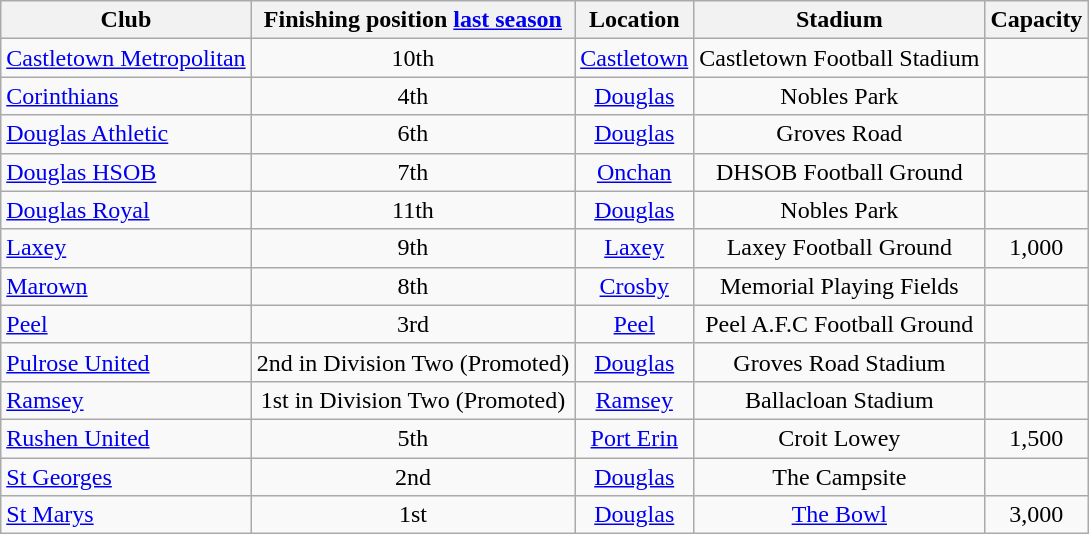<table class="wikitable sortable" style="text-align:center;">
<tr>
<th>Club</th>
<th>Finishing position <a href='#'>last season</a></th>
<th>Location</th>
<th>Stadium</th>
<th>Capacity</th>
</tr>
<tr>
<td style="text-align:left;"><a href='#'>Castletown Metropolitan</a></td>
<td>10th</td>
<td><a href='#'>Castletown</a></td>
<td>Castletown Football Stadium</td>
<td align="center"></td>
</tr>
<tr>
<td style="text-align:left;"><a href='#'>Corinthians</a></td>
<td>4th</td>
<td><a href='#'>Douglas</a></td>
<td>Nobles Park</td>
<td align="center"></td>
</tr>
<tr>
<td style="text-align:left;"><a href='#'>Douglas Athletic</a></td>
<td>6th</td>
<td><a href='#'>Douglas</a></td>
<td>Groves Road</td>
<td align="center"></td>
</tr>
<tr>
<td style="text-align:left;"><a href='#'>Douglas HSOB</a></td>
<td>7th</td>
<td><a href='#'>Onchan</a></td>
<td>DHSOB Football Ground</td>
<td align="center"></td>
</tr>
<tr>
<td style="text-align:left;"><a href='#'>Douglas Royal</a></td>
<td>11th</td>
<td><a href='#'>Douglas</a></td>
<td>Nobles Park</td>
<td align="center"></td>
</tr>
<tr>
<td style="text-align:left;"><a href='#'>Laxey</a></td>
<td>9th</td>
<td><a href='#'>Laxey</a></td>
<td>Laxey Football Ground</td>
<td align="center">1,000</td>
</tr>
<tr>
<td style="text-align:left;"><a href='#'>Marown</a></td>
<td>8th</td>
<td><a href='#'>Crosby</a></td>
<td>Memorial Playing Fields</td>
<td align="center"></td>
</tr>
<tr>
<td style="text-align:left;"><a href='#'>Peel</a></td>
<td>3rd</td>
<td><a href='#'>Peel</a></td>
<td>Peel A.F.C Football Ground</td>
<td align="center"></td>
</tr>
<tr>
<td style="text-align:left;"><a href='#'>Pulrose United</a></td>
<td>2nd in Division Two (Promoted)</td>
<td><a href='#'>Douglas</a></td>
<td>Groves Road Stadium</td>
<td align="center"></td>
</tr>
<tr>
<td style="text-align:left;"><a href='#'>Ramsey</a></td>
<td>1st in Division Two (Promoted)</td>
<td><a href='#'>Ramsey</a></td>
<td>Ballacloan Stadium</td>
<td align="center"></td>
</tr>
<tr>
<td style="text-align:left;"><a href='#'>Rushen United</a></td>
<td>5th</td>
<td><a href='#'>Port Erin</a></td>
<td>Croit Lowey</td>
<td align="center">1,500</td>
</tr>
<tr>
<td style="text-align:left;"><a href='#'>St Georges</a></td>
<td>2nd</td>
<td><a href='#'>Douglas</a></td>
<td>The Campsite</td>
<td align="center"></td>
</tr>
<tr>
<td style="text-align:left;"><a href='#'>St Marys</a></td>
<td>1st</td>
<td><a href='#'>Douglas</a></td>
<td><a href='#'>The Bowl</a></td>
<td align="center">3,000</td>
</tr>
</table>
